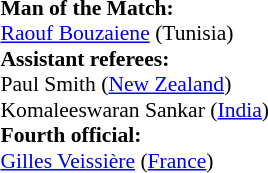<table width=100% style="font-size: 90%">
<tr>
<td><br><strong>Man of the Match:</strong>
<br><a href='#'>Raouf Bouzaiene</a> (Tunisia)<br><strong>Assistant referees:</strong>
<br>Paul Smith (<a href='#'>New Zealand</a>)
<br>Komaleeswaran Sankar (<a href='#'>India</a>)
<br><strong>Fourth official:</strong>
<br><a href='#'>Gilles Veissière</a> (<a href='#'>France</a>)</td>
</tr>
</table>
